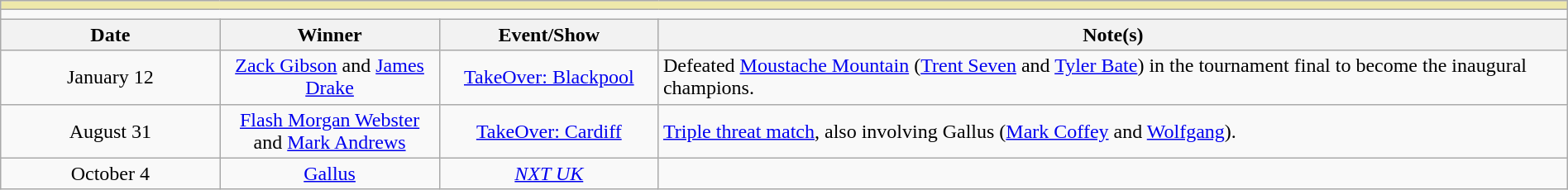<table class="wikitable" style="text-align:center; width:100%;">
<tr style="background:#EEE8AA;">
<td colspan="4"></td>
</tr>
<tr>
<td colspan="4"><strong></strong></td>
</tr>
<tr>
<th width=14%>Date</th>
<th width=14%>Winner</th>
<th width=14%>Event/Show</th>
<th width=58%>Note(s)</th>
</tr>
<tr>
<td>January 12</td>
<td><a href='#'>Zack Gibson</a> and <a href='#'>James Drake</a></td>
<td><a href='#'>TakeOver: Blackpool</a></td>
<td align=left>Defeated <a href='#'>Moustache Mountain</a> (<a href='#'>Trent Seven</a> and <a href='#'>Tyler Bate</a>) in the tournament final to become the inaugural champions.</td>
</tr>
<tr>
<td>August 31</td>
<td><a href='#'>Flash Morgan Webster</a> and <a href='#'>Mark Andrews</a></td>
<td><a href='#'>TakeOver: Cardiff</a></td>
<td align=left><a href='#'>Triple threat match</a>, also involving Gallus (<a href='#'>Mark Coffey</a> and <a href='#'>Wolfgang</a>).</td>
</tr>
<tr>
<td>October 4<br></td>
<td><a href='#'>Gallus</a><br></td>
<td><em><a href='#'>NXT UK</a></em></td>
<td></td>
</tr>
</table>
